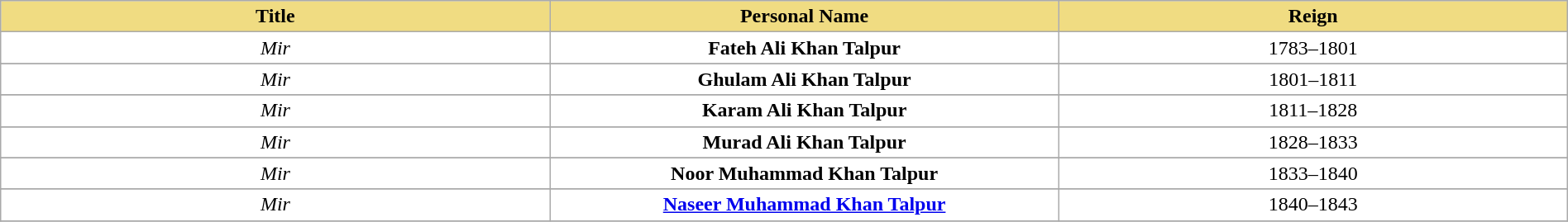<table width=100% Class="wikitable">
<tr>
<th style="background-color:#F0DC82" width=27%>Title</th>
<th style="background-color:#F0DC82" width=25%>Personal Name</th>
<th style="background-color:#F0DC82" width=25%>Reign</th>
</tr>
<tr style="background:white">
<td align="center"><em>Mir</em> <br> <small></small></td>
<td align="center"><strong>Fateh Ali Khan Talpur</strong><br> <small> </small></td>
<td align="center">1783–1801</td>
</tr>
<tr>
</tr>
<tr style="background:white">
<td align="center"><em>Mir</em> <br> <small></small></td>
<td align="center"><strong>Ghulam Ali Khan Talpur</strong><br> <small> </small></td>
<td align="center">1801–1811</td>
</tr>
<tr>
</tr>
<tr style="background:white">
<td align="center"><em>Mir</em> <br> <small></small></td>
<td align="center"><strong>Karam Ali Khan Talpur</strong><br> <small> </small></td>
<td align="center">1811–1828</td>
</tr>
<tr>
</tr>
<tr style="background:white">
<td align="center"><em>Mir</em> <br> <small></small></td>
<td align="center"><strong>Murad Ali Khan Talpur</strong><br> <small> </small></td>
<td align="center">1828–1833</td>
</tr>
<tr>
</tr>
<tr style="background:white">
<td align="center"><em>Mir</em> <br> <small></small></td>
<td align="center"><strong>Noor Muhammad Khan Talpur</strong><br> <small> </small></td>
<td align="center">1833–1840</td>
</tr>
<tr>
</tr>
<tr style="background:white">
<td align="center"><em>Mir</em> <br> <small></small></td>
<td align="center"><strong><a href='#'>Naseer Muhammad Khan Talpur</a></strong><br> <small> </small></td>
<td align="center">1840–1843</td>
</tr>
<tr>
</tr>
</table>
